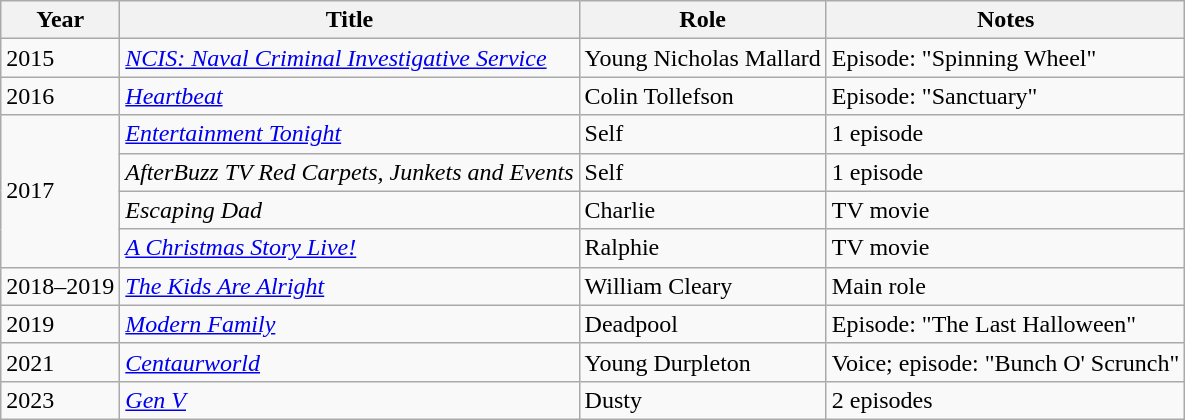<table class="wikitable sortable">
<tr>
<th>Year</th>
<th>Title</th>
<th>Role</th>
<th class="unsortable">Notes</th>
</tr>
<tr>
<td>2015</td>
<td><em><a href='#'>NCIS: Naval Criminal Investigative Service</a></em></td>
<td>Young Nicholas Mallard</td>
<td>Episode: "Spinning Wheel"</td>
</tr>
<tr>
<td>2016</td>
<td><em><a href='#'>Heartbeat</a></em></td>
<td>Colin Tollefson</td>
<td>Episode: "Sanctuary"</td>
</tr>
<tr>
<td rowspan="4">2017</td>
<td><em><a href='#'>Entertainment Tonight</a></em></td>
<td>Self</td>
<td>1 episode</td>
</tr>
<tr>
<td><em>AfterBuzz TV Red Carpets, Junkets and Events</em></td>
<td>Self</td>
<td>1 episode</td>
</tr>
<tr>
<td><em>Escaping Dad</em></td>
<td>Charlie</td>
<td>TV movie</td>
</tr>
<tr>
<td><em><a href='#'>A Christmas Story Live!</a></em></td>
<td>Ralphie</td>
<td>TV movie</td>
</tr>
<tr>
<td>2018–2019</td>
<td><em><a href='#'>The Kids Are Alright</a></em></td>
<td>William Cleary</td>
<td>Main role</td>
</tr>
<tr>
<td>2019</td>
<td><em><a href='#'>Modern Family</a></em></td>
<td>Deadpool</td>
<td>Episode: "The Last Halloween"</td>
</tr>
<tr>
<td>2021</td>
<td><em><a href='#'>Centaurworld</a></em></td>
<td>Young Durpleton</td>
<td>Voice; episode: "Bunch O' Scrunch"</td>
</tr>
<tr>
<td>2023</td>
<td><em><a href='#'>Gen V</a></em></td>
<td>Dusty</td>
<td>2 episodes</td>
</tr>
</table>
